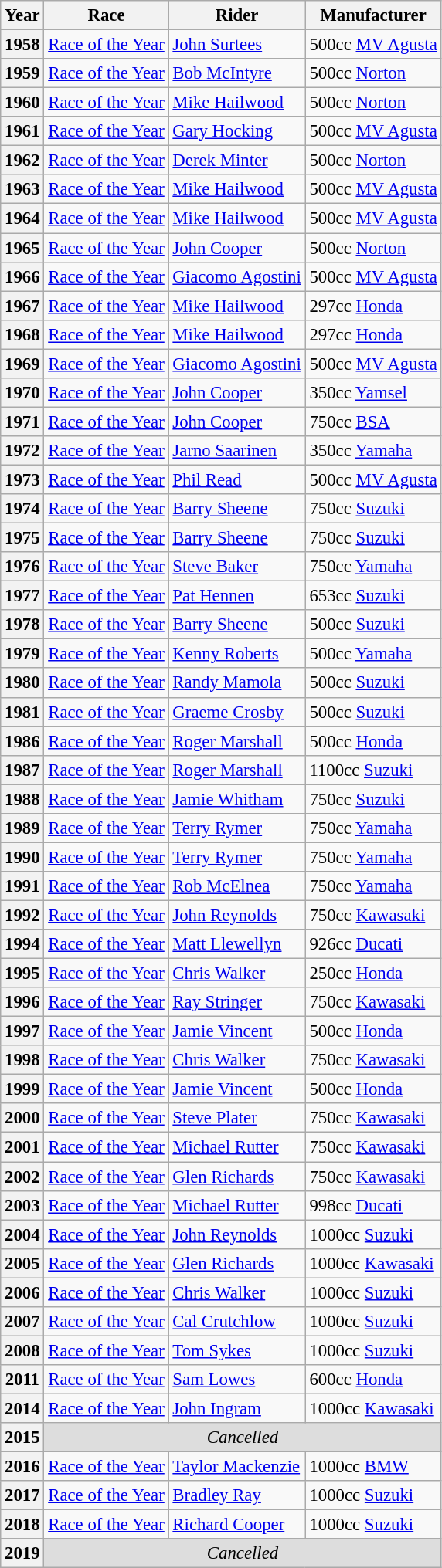<table class="wikitable" style="font-size: 95%;">
<tr>
<th>Year</th>
<th>Race</th>
<th>Rider</th>
<th>Manufacturer</th>
</tr>
<tr>
<th>1958</th>
<td><a href='#'>Race of the Year</a></td>
<td> <a href='#'>John Surtees</a></td>
<td>500cc <a href='#'>MV Agusta</a></td>
</tr>
<tr>
<th>1959</th>
<td><a href='#'>Race of the Year</a></td>
<td> <a href='#'>Bob McIntyre</a></td>
<td>500cc <a href='#'>Norton</a></td>
</tr>
<tr>
<th>1960</th>
<td><a href='#'>Race of the Year</a></td>
<td> <a href='#'>Mike Hailwood</a></td>
<td>500cc <a href='#'>Norton</a></td>
</tr>
<tr>
<th>1961</th>
<td><a href='#'>Race of the Year</a></td>
<td> <a href='#'>Gary Hocking</a></td>
<td>500cc <a href='#'>MV Agusta</a></td>
</tr>
<tr>
<th>1962</th>
<td><a href='#'>Race of the Year</a></td>
<td> <a href='#'>Derek Minter</a></td>
<td>500cc <a href='#'>Norton</a></td>
</tr>
<tr>
<th>1963</th>
<td><a href='#'>Race of the Year</a></td>
<td> <a href='#'>Mike Hailwood</a></td>
<td>500cc <a href='#'>MV Agusta</a></td>
</tr>
<tr>
<th>1964</th>
<td><a href='#'>Race of the Year</a></td>
<td> <a href='#'>Mike Hailwood</a></td>
<td>500cc <a href='#'>MV Agusta</a></td>
</tr>
<tr>
<th>1965</th>
<td><a href='#'>Race of the Year</a></td>
<td> <a href='#'>John Cooper</a></td>
<td>500cc <a href='#'>Norton</a></td>
</tr>
<tr>
<th>1966</th>
<td><a href='#'>Race of the Year</a></td>
<td> <a href='#'>Giacomo Agostini</a></td>
<td>500cc <a href='#'>MV Agusta</a></td>
</tr>
<tr>
<th>1967</th>
<td><a href='#'>Race of the Year</a></td>
<td> <a href='#'>Mike Hailwood</a></td>
<td>297cc <a href='#'>Honda</a></td>
</tr>
<tr>
<th>1968</th>
<td><a href='#'>Race of the Year</a></td>
<td> <a href='#'>Mike Hailwood</a></td>
<td>297cc <a href='#'>Honda</a></td>
</tr>
<tr>
<th>1969</th>
<td><a href='#'>Race of the Year</a></td>
<td> <a href='#'>Giacomo Agostini</a></td>
<td>500cc <a href='#'>MV Agusta</a></td>
</tr>
<tr>
<th>1970</th>
<td><a href='#'>Race of the Year</a></td>
<td> <a href='#'>John Cooper</a></td>
<td>350cc <a href='#'>Yamsel</a></td>
</tr>
<tr>
<th>1971</th>
<td><a href='#'>Race of the Year</a></td>
<td> <a href='#'>John Cooper</a></td>
<td>750cc <a href='#'>BSA</a></td>
</tr>
<tr>
<th>1972</th>
<td><a href='#'>Race of the Year</a></td>
<td> <a href='#'>Jarno Saarinen</a></td>
<td>350cc <a href='#'>Yamaha</a></td>
</tr>
<tr>
<th>1973</th>
<td><a href='#'>Race of the Year</a></td>
<td> <a href='#'>Phil Read</a></td>
<td>500cc <a href='#'>MV Agusta</a></td>
</tr>
<tr>
<th>1974</th>
<td><a href='#'>Race of the Year</a></td>
<td> <a href='#'>Barry Sheene</a></td>
<td>750cc <a href='#'>Suzuki</a></td>
</tr>
<tr>
<th>1975</th>
<td><a href='#'>Race of the Year</a></td>
<td> <a href='#'>Barry Sheene</a></td>
<td>750cc <a href='#'>Suzuki</a></td>
</tr>
<tr>
<th>1976</th>
<td><a href='#'>Race of the Year</a></td>
<td> <a href='#'>Steve Baker</a></td>
<td>750cc <a href='#'>Yamaha</a></td>
</tr>
<tr>
<th>1977</th>
<td><a href='#'>Race of the Year</a></td>
<td> <a href='#'>Pat Hennen</a></td>
<td>653cc <a href='#'>Suzuki</a></td>
</tr>
<tr>
<th>1978</th>
<td><a href='#'>Race of the Year</a></td>
<td> <a href='#'>Barry Sheene</a></td>
<td>500cc <a href='#'>Suzuki</a></td>
</tr>
<tr>
<th>1979</th>
<td><a href='#'>Race of the Year</a></td>
<td> <a href='#'>Kenny Roberts</a></td>
<td>500cc <a href='#'>Yamaha</a></td>
</tr>
<tr>
<th>1980</th>
<td><a href='#'>Race of the Year</a></td>
<td> <a href='#'>Randy Mamola</a></td>
<td>500cc <a href='#'>Suzuki</a></td>
</tr>
<tr>
<th>1981</th>
<td><a href='#'>Race of the Year</a></td>
<td> <a href='#'>Graeme Crosby</a></td>
<td>500cc <a href='#'>Suzuki</a></td>
</tr>
<tr>
<th>1986</th>
<td><a href='#'>Race of the Year</a></td>
<td> <a href='#'>Roger Marshall</a></td>
<td>500cc <a href='#'>Honda</a></td>
</tr>
<tr>
<th>1987</th>
<td><a href='#'>Race of the Year</a></td>
<td> <a href='#'>Roger Marshall</a></td>
<td>1100cc <a href='#'>Suzuki</a></td>
</tr>
<tr>
<th>1988</th>
<td><a href='#'>Race of the Year</a></td>
<td> <a href='#'>Jamie Whitham</a></td>
<td>750cc <a href='#'>Suzuki</a></td>
</tr>
<tr>
<th>1989</th>
<td><a href='#'>Race of the Year</a></td>
<td> <a href='#'>Terry Rymer</a></td>
<td>750cc <a href='#'>Yamaha</a></td>
</tr>
<tr>
<th>1990</th>
<td><a href='#'>Race of the Year</a></td>
<td> <a href='#'>Terry Rymer</a></td>
<td>750cc <a href='#'>Yamaha</a></td>
</tr>
<tr>
<th>1991</th>
<td><a href='#'>Race of the Year</a></td>
<td> <a href='#'>Rob McElnea</a></td>
<td>750cc <a href='#'>Yamaha</a></td>
</tr>
<tr>
<th>1992</th>
<td><a href='#'>Race of the Year</a></td>
<td> <a href='#'>John Reynolds</a></td>
<td>750cc <a href='#'>Kawasaki</a></td>
</tr>
<tr>
<th>1994</th>
<td><a href='#'>Race of the Year</a></td>
<td> <a href='#'>Matt Llewellyn</a></td>
<td>926cc <a href='#'>Ducati</a></td>
</tr>
<tr>
<th>1995</th>
<td><a href='#'>Race of the Year</a></td>
<td> <a href='#'>Chris Walker</a></td>
<td>250cc <a href='#'>Honda</a></td>
</tr>
<tr>
<th>1996</th>
<td><a href='#'>Race of the Year</a></td>
<td> <a href='#'>Ray Stringer</a></td>
<td>750cc <a href='#'>Kawasaki</a></td>
</tr>
<tr>
<th>1997</th>
<td><a href='#'>Race of the Year</a></td>
<td> <a href='#'>Jamie Vincent</a></td>
<td>500cc <a href='#'>Honda</a></td>
</tr>
<tr>
<th>1998</th>
<td><a href='#'>Race of the Year</a></td>
<td> <a href='#'>Chris Walker</a></td>
<td>750cc <a href='#'>Kawasaki</a></td>
</tr>
<tr>
<th>1999</th>
<td><a href='#'>Race of the Year</a></td>
<td> <a href='#'>Jamie Vincent</a></td>
<td>500cc <a href='#'>Honda</a></td>
</tr>
<tr>
<th>2000</th>
<td><a href='#'>Race of the Year</a></td>
<td> <a href='#'>Steve Plater</a></td>
<td>750cc <a href='#'>Kawasaki</a></td>
</tr>
<tr>
<th>2001</th>
<td><a href='#'>Race of the Year</a></td>
<td> <a href='#'>Michael Rutter</a></td>
<td>750cc <a href='#'>Kawasaki</a></td>
</tr>
<tr>
<th>2002</th>
<td><a href='#'>Race of the Year</a></td>
<td> <a href='#'>Glen Richards</a></td>
<td>750cc <a href='#'>Kawasaki</a></td>
</tr>
<tr>
<th>2003</th>
<td><a href='#'>Race of the Year</a></td>
<td> <a href='#'>Michael Rutter</a></td>
<td>998cc <a href='#'>Ducati</a></td>
</tr>
<tr>
<th>2004</th>
<td><a href='#'>Race of the Year</a></td>
<td> <a href='#'>John Reynolds</a></td>
<td>1000cc <a href='#'>Suzuki</a></td>
</tr>
<tr>
<th>2005</th>
<td><a href='#'>Race of the Year</a></td>
<td> <a href='#'>Glen Richards</a></td>
<td>1000cc <a href='#'>Kawasaki</a></td>
</tr>
<tr>
<th>2006</th>
<td><a href='#'>Race of the Year</a></td>
<td> <a href='#'>Chris Walker</a></td>
<td>1000cc <a href='#'>Suzuki</a></td>
</tr>
<tr>
<th>2007</th>
<td><a href='#'>Race of the Year</a></td>
<td> <a href='#'>Cal Crutchlow</a></td>
<td>1000cc <a href='#'>Suzuki</a></td>
</tr>
<tr>
<th>2008</th>
<td><a href='#'>Race of the Year</a></td>
<td> <a href='#'>Tom Sykes</a></td>
<td>1000cc <a href='#'>Suzuki</a></td>
</tr>
<tr>
<th>2011</th>
<td><a href='#'>Race of the Year</a></td>
<td> <a href='#'>Sam Lowes</a></td>
<td>600cc <a href='#'>Honda</a></td>
</tr>
<tr>
<th>2014</th>
<td><a href='#'>Race of the Year</a></td>
<td> <a href='#'>John Ingram</a></td>
<td>1000cc <a href='#'>Kawasaki</a></td>
</tr>
<tr style="background:#ddd;">
<th>2015</th>
<td style="text-align:center;" colspan="3"><em>Cancelled</em></td>
</tr>
<tr>
<th>2016</th>
<td><a href='#'>Race of the Year</a></td>
<td> <a href='#'>Taylor Mackenzie</a></td>
<td>1000cc <a href='#'>BMW</a></td>
</tr>
<tr>
<th>2017</th>
<td><a href='#'>Race of the Year</a></td>
<td> <a href='#'>Bradley Ray</a></td>
<td>1000cc <a href='#'>Suzuki</a></td>
</tr>
<tr>
<th>2018</th>
<td><a href='#'>Race of the Year</a></td>
<td> <a href='#'>Richard Cooper</a></td>
<td>1000cc <a href='#'>Suzuki</a></td>
</tr>
<tr style="background:#ddd;">
<th>2019</th>
<td style="text-align:center;" colspan="3"><em>Cancelled</em></td>
</tr>
</table>
